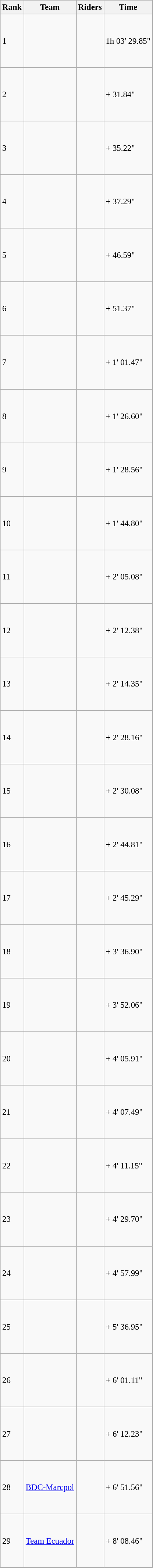<table class="wikitable" style="font-size:95%; text-align:left;">
<tr>
<th>Rank</th>
<th>Team</th>
<th>Riders</th>
<th>Time</th>
</tr>
<tr>
<td>1</td>
<td> </td>
<td><br><br><br><br><br></td>
<td>1h 03' 29.85"</td>
</tr>
<tr>
<td>2</td>
<td> </td>
<td><br><br><br><br><br></td>
<td>+ 31.84"</td>
</tr>
<tr>
<td>3</td>
<td> </td>
<td><br><br><br><br><br></td>
<td>+ 35.22"</td>
</tr>
<tr>
<td>4</td>
<td> </td>
<td><br><br><br><br><br></td>
<td>+ 37.29"</td>
</tr>
<tr>
<td>5</td>
<td> </td>
<td><br><br><br><br><br></td>
<td>+ 46.59"</td>
</tr>
<tr>
<td>6</td>
<td> </td>
<td><br><br><br><br><br></td>
<td>+ 51.37"</td>
</tr>
<tr>
<td>7</td>
<td> </td>
<td><br><br><br><br><br></td>
<td>+ 1' 01.47"</td>
</tr>
<tr>
<td>8</td>
<td> </td>
<td><br><br><br><br><br></td>
<td>+ 1' 26.60"</td>
</tr>
<tr>
<td>9</td>
<td> </td>
<td><br><br><br><br><br></td>
<td>+ 1' 28.56"</td>
</tr>
<tr>
<td>10</td>
<td> </td>
<td><br><br><br><br><br></td>
<td>+ 1' 44.80"</td>
</tr>
<tr>
<td>11</td>
<td> </td>
<td><br><br><br><br><br></td>
<td>+ 2' 05.08"</td>
</tr>
<tr>
<td>12</td>
<td> </td>
<td><br><br><br><br><br></td>
<td>+ 2' 12.38"</td>
</tr>
<tr>
<td>13</td>
<td> </td>
<td><br><br><br><br><br></td>
<td>+ 2' 14.35"</td>
</tr>
<tr>
<td>14</td>
<td> </td>
<td><br><br><br><br><br></td>
<td>+ 2' 28.16"</td>
</tr>
<tr>
<td>15</td>
<td> </td>
<td><br><br><br><br><br></td>
<td>+ 2' 30.08"</td>
</tr>
<tr>
<td>16</td>
<td> </td>
<td><br><br><br><br><br></td>
<td>+ 2' 44.81"</td>
</tr>
<tr>
<td>17</td>
<td> </td>
<td><br><br><br><br><br></td>
<td>+ 2' 45.29"</td>
</tr>
<tr>
<td>18</td>
<td> </td>
<td><br><br><br><br><br></td>
<td>+ 3' 36.90"</td>
</tr>
<tr>
<td>19</td>
<td> </td>
<td><br><br><br><br><br></td>
<td>+ 3' 52.06"</td>
</tr>
<tr>
<td>20</td>
<td> </td>
<td><br><br><br><br><br></td>
<td>+ 4' 05.91"</td>
</tr>
<tr>
<td>21</td>
<td> </td>
<td><br><br><br><br><br></td>
<td>+ 4' 07.49"</td>
</tr>
<tr>
<td>22</td>
<td> </td>
<td><br><br><br><br><br></td>
<td>+ 4' 11.15"</td>
</tr>
<tr>
<td>23</td>
<td> </td>
<td><br><br><br><br><br></td>
<td>+ 4' 29.70"</td>
</tr>
<tr>
<td>24</td>
<td> </td>
<td><br><br><br><br><br></td>
<td>+ 4' 57.99"</td>
</tr>
<tr>
<td>25</td>
<td> </td>
<td><br><br><br><br><br></td>
<td>+ 5' 36.95"</td>
</tr>
<tr>
<td>26</td>
<td> </td>
<td><br><br><br><br><br></td>
<td>+ 6' 01.11"</td>
</tr>
<tr>
<td>27</td>
<td> </td>
<td><br><br><br><br><br></td>
<td>+ 6' 12.23"</td>
</tr>
<tr>
<td>28</td>
<td> <a href='#'>BDC-Marcpol</a></td>
<td><br><br><br><br><br></td>
<td>+ 6' 51.56"</td>
</tr>
<tr>
<td>29</td>
<td> <a href='#'>Team Ecuador</a></td>
<td><br><br><br><br><br></td>
<td>+ 8' 08.46"</td>
</tr>
</table>
